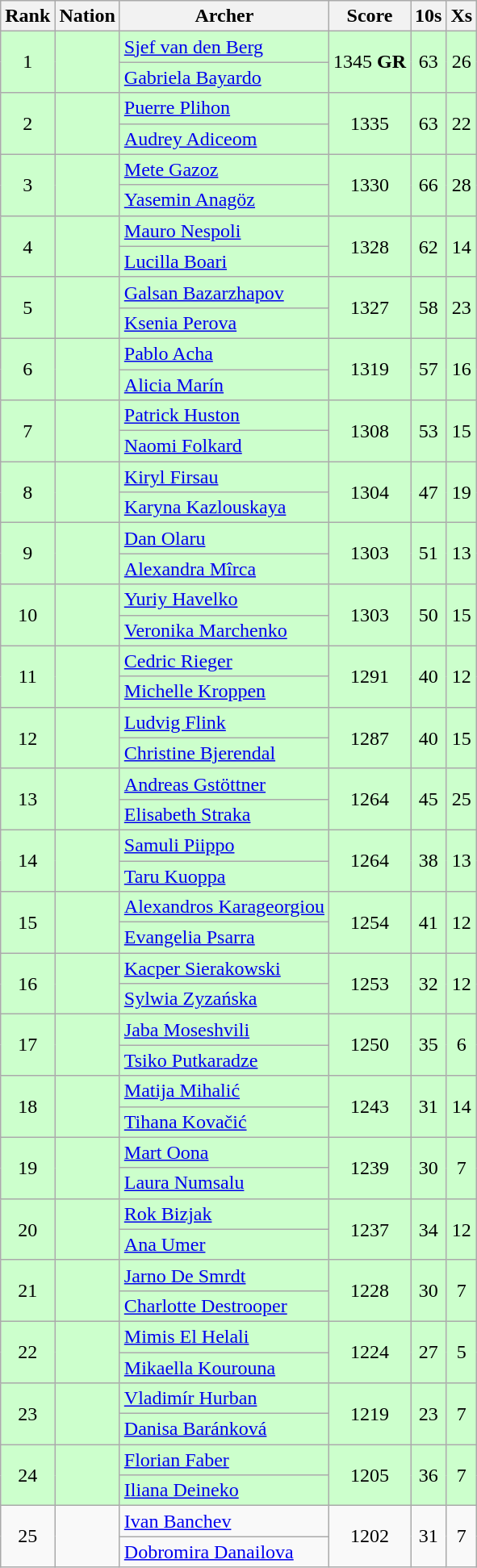<table class="wikitable sortable" style="text-align:center">
<tr>
<th>Rank</th>
<th>Nation</th>
<th>Archer</th>
<th>Score</th>
<th>10s</th>
<th>Xs</th>
</tr>
<tr bgcolor="#ccffcc">
<td rowspan="2">1</td>
<td align="left" rowspan="2"></td>
<td align="left"><a href='#'>Sjef van den Berg</a></td>
<td rowspan="2">1345 <strong>GR</strong></td>
<td rowspan="2">63</td>
<td rowspan="2">26</td>
</tr>
<tr bgcolor="#ccffcc">
<td align="left"><a href='#'>Gabriela Bayardo</a></td>
</tr>
<tr bgcolor="#ccffcc">
<td rowspan="2">2</td>
<td align="left" rowspan="2"></td>
<td align="left"><a href='#'>Puerre Plihon</a></td>
<td rowspan="2">1335</td>
<td rowspan="2">63</td>
<td rowspan="2">22</td>
</tr>
<tr bgcolor="#ccffcc">
<td align="left"><a href='#'>Audrey Adiceom</a></td>
</tr>
<tr bgcolor="#ccffcc">
<td rowspan="2">3</td>
<td align="left" rowspan="2"></td>
<td align="left"><a href='#'>Mete Gazoz</a></td>
<td rowspan="2">1330</td>
<td rowspan="2">66</td>
<td rowspan="2">28</td>
</tr>
<tr bgcolor="#ccffcc">
<td align="left"><a href='#'>Yasemin Anagöz</a></td>
</tr>
<tr bgcolor="#ccffcc">
<td rowspan="2">4</td>
<td align="left" rowspan="2"></td>
<td align="left"><a href='#'>Mauro Nespoli</a></td>
<td rowspan="2">1328</td>
<td rowspan="2">62</td>
<td rowspan="2">14</td>
</tr>
<tr bgcolor="#ccffcc">
<td align="left"><a href='#'>Lucilla Boari</a></td>
</tr>
<tr bgcolor="#ccffcc">
<td rowspan="2">5</td>
<td align="left" rowspan="2"></td>
<td align="left"><a href='#'>Galsan Bazarzhapov</a></td>
<td rowspan="2">1327</td>
<td rowspan="2">58</td>
<td rowspan="2">23</td>
</tr>
<tr bgcolor="#ccffcc">
<td align="left"><a href='#'>Ksenia Perova</a></td>
</tr>
<tr bgcolor="#ccffcc">
<td rowspan="2">6</td>
<td align="left" rowspan="2"></td>
<td align="left"><a href='#'>Pablo Acha</a></td>
<td rowspan="2">1319</td>
<td rowspan="2">57</td>
<td rowspan="2">16</td>
</tr>
<tr bgcolor="#ccffcc">
<td align="left"><a href='#'>Alicia Marín</a></td>
</tr>
<tr bgcolor="#ccffcc">
<td rowspan="2">7</td>
<td align="left" rowspan="2"></td>
<td align="left"><a href='#'>Patrick Huston</a></td>
<td rowspan="2">1308</td>
<td rowspan="2">53</td>
<td rowspan="2">15</td>
</tr>
<tr bgcolor="#ccffcc">
<td align="left"><a href='#'>Naomi Folkard</a></td>
</tr>
<tr bgcolor="#ccffcc">
<td rowspan="2">8</td>
<td align="left" rowspan="2"></td>
<td align="left"><a href='#'>Kiryl Firsau</a></td>
<td rowspan="2">1304</td>
<td rowspan="2">47</td>
<td rowspan="2">19</td>
</tr>
<tr bgcolor="#ccffcc">
<td align="left"><a href='#'>Karyna Kazlouskaya</a></td>
</tr>
<tr bgcolor="#ccffcc">
<td rowspan="2">9</td>
<td align="left" rowspan="2"></td>
<td align="left"><a href='#'>Dan Olaru</a></td>
<td rowspan="2">1303</td>
<td rowspan="2">51</td>
<td rowspan="2">13</td>
</tr>
<tr bgcolor="#ccffcc">
<td align="left"><a href='#'>Alexandra Mîrca</a></td>
</tr>
<tr bgcolor="#ccffcc">
<td rowspan="2">10</td>
<td align="left" rowspan="2"></td>
<td align="left"><a href='#'>Yuriy Havelko</a></td>
<td rowspan="2">1303</td>
<td rowspan="2">50</td>
<td rowspan="2">15</td>
</tr>
<tr bgcolor="#ccffcc">
<td align="left"><a href='#'>Veronika Marchenko</a></td>
</tr>
<tr bgcolor="#ccffcc">
<td rowspan="2">11</td>
<td align="left" rowspan="2"></td>
<td align="left"><a href='#'>Cedric Rieger</a></td>
<td rowspan="2">1291</td>
<td rowspan="2">40</td>
<td rowspan="2">12</td>
</tr>
<tr bgcolor="#ccffcc">
<td align="left"><a href='#'>Michelle Kroppen</a></td>
</tr>
<tr bgcolor="#ccffcc">
<td rowspan="2">12</td>
<td align="left" rowspan="2"></td>
<td align="left"><a href='#'>Ludvig Flink</a></td>
<td rowspan="2">1287</td>
<td rowspan="2">40</td>
<td rowspan="2">15</td>
</tr>
<tr bgcolor="#ccffcc">
<td align="left"><a href='#'>Christine Bjerendal</a></td>
</tr>
<tr bgcolor="#ccffcc">
<td rowspan="2">13</td>
<td align="left" rowspan="2"></td>
<td align="left"><a href='#'>Andreas Gstöttner</a></td>
<td rowspan="2">1264</td>
<td rowspan="2">45</td>
<td rowspan="2">25</td>
</tr>
<tr bgcolor="#ccffcc">
<td align="left"><a href='#'>Elisabeth Straka</a></td>
</tr>
<tr bgcolor="#ccffcc">
<td rowspan="2">14</td>
<td align="left" rowspan="2"></td>
<td align="left"><a href='#'>Samuli Piippo</a></td>
<td rowspan="2">1264</td>
<td rowspan="2">38</td>
<td rowspan="2">13</td>
</tr>
<tr bgcolor="#ccffcc">
<td align="left"><a href='#'>Taru Kuoppa</a></td>
</tr>
<tr bgcolor="#ccffcc">
<td rowspan="2">15</td>
<td align="left" rowspan="2"></td>
<td align="left"><a href='#'>Alexandros Karageorgiou</a></td>
<td rowspan="2">1254</td>
<td rowspan="2">41</td>
<td rowspan="2">12</td>
</tr>
<tr bgcolor="#ccffcc">
<td align="left"><a href='#'>Evangelia Psarra</a></td>
</tr>
<tr bgcolor="#ccffcc">
<td rowspan="2">16</td>
<td align="left" rowspan="2"></td>
<td align="left"><a href='#'>Kacper Sierakowski</a></td>
<td rowspan="2">1253</td>
<td rowspan="2">32</td>
<td rowspan="2">12</td>
</tr>
<tr bgcolor="#ccffcc">
<td align="left"><a href='#'>Sylwia Zyzańska</a></td>
</tr>
<tr bgcolor="#ccffcc">
<td rowspan="2">17</td>
<td align="left" rowspan="2"></td>
<td align="left"><a href='#'>Jaba Moseshvili</a></td>
<td rowspan="2">1250</td>
<td rowspan="2">35</td>
<td rowspan="2">6</td>
</tr>
<tr bgcolor="#ccffcc">
<td align="left"><a href='#'>Tsiko Putkaradze</a></td>
</tr>
<tr bgcolor="#ccffcc">
<td rowspan="2">18</td>
<td align="left" rowspan="2"></td>
<td align="left"><a href='#'>Matija Mihalić</a></td>
<td rowspan="2">1243</td>
<td rowspan="2">31</td>
<td rowspan="2">14</td>
</tr>
<tr bgcolor="#ccffcc">
<td align="left"><a href='#'>Tihana Kovačić</a></td>
</tr>
<tr bgcolor="#ccffcc">
<td rowspan="2">19</td>
<td align="left" rowspan="2"></td>
<td align="left"><a href='#'>Mart Oona</a></td>
<td rowspan="2">1239</td>
<td rowspan="2">30</td>
<td rowspan="2">7</td>
</tr>
<tr bgcolor="#ccffcc">
<td align="left"><a href='#'>Laura Numsalu</a></td>
</tr>
<tr bgcolor="#ccffcc">
<td rowspan="2">20</td>
<td align="left" rowspan="2"></td>
<td align="left"><a href='#'>Rok Bizjak</a></td>
<td rowspan="2">1237</td>
<td rowspan="2">34</td>
<td rowspan="2">12</td>
</tr>
<tr bgcolor="#ccffcc">
<td align="left"><a href='#'>Ana Umer</a></td>
</tr>
<tr bgcolor="#ccffcc">
<td rowspan="2">21</td>
<td align="left" rowspan="2"></td>
<td align="left"><a href='#'>Jarno De Smrdt</a></td>
<td rowspan="2">1228</td>
<td rowspan="2">30</td>
<td rowspan="2">7</td>
</tr>
<tr bgcolor="#ccffcc">
<td align="left"><a href='#'>Charlotte Destrooper</a></td>
</tr>
<tr bgcolor="#ccffcc">
<td rowspan="2">22</td>
<td align="left" rowspan="2"></td>
<td align="left"><a href='#'>Mimis El Helali</a></td>
<td rowspan="2">1224</td>
<td rowspan="2">27</td>
<td rowspan="2">5</td>
</tr>
<tr bgcolor="#ccffcc">
<td align="left"><a href='#'>Mikaella Kourouna</a></td>
</tr>
<tr bgcolor="#ccffcc">
<td rowspan="2">23</td>
<td align="left" rowspan="2"></td>
<td align="left"><a href='#'>Vladimír Hurban</a></td>
<td rowspan="2">1219</td>
<td rowspan="2">23</td>
<td rowspan="2">7</td>
</tr>
<tr bgcolor="#ccffcc">
<td align="left"><a href='#'>Danisa Baránková</a></td>
</tr>
<tr bgcolor="#ccffcc">
<td rowspan="2">24</td>
<td align="left" rowspan="2"></td>
<td align="left"><a href='#'>Florian Faber</a></td>
<td rowspan="2">1205</td>
<td rowspan="2">36</td>
<td rowspan="2">7</td>
</tr>
<tr bgcolor="#ccffcc">
<td align="left"><a href='#'>Iliana Deineko</a></td>
</tr>
<tr>
<td rowspan="2">25</td>
<td align="left" rowspan="2"></td>
<td align="left"><a href='#'>Ivan Banchev</a></td>
<td rowspan="2">1202</td>
<td rowspan="2">31</td>
<td rowspan="2">7</td>
</tr>
<tr>
<td align="left"><a href='#'>Dobromira Danailova</a></td>
</tr>
</table>
